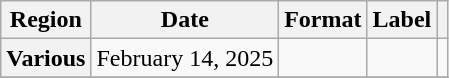<table class="wikitable plainrowheaders">
<tr>
<th scope="col">Region</th>
<th scope="col">Date</th>
<th scope="col">Format</th>
<th scope="col">Label</th>
<th scope="col"></th>
</tr>
<tr>
<th scope="row">Various</th>
<td>February 14, 2025</td>
<td></td>
<td></td>
<td style="text-align:center"></td>
</tr>
<tr>
</tr>
</table>
